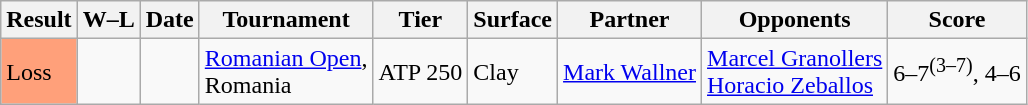<table class="sortable wikitable nowrap">
<tr>
<th>Result</th>
<th class="unsortable">W–L</th>
<th>Date</th>
<th>Tournament</th>
<th>Tier</th>
<th>Surface</th>
<th>Partner</th>
<th>Opponents</th>
<th class="unsortable">Score</th>
</tr>
<tr>
<td style="background:#ffa07a">Loss</td>
<td></td>
<td><a href='#'></a></td>
<td><a href='#'>Romanian Open</a>, <br> Romania</td>
<td>ATP 250</td>
<td>Clay</td>
<td> <a href='#'>Mark Wallner</a></td>
<td> <a href='#'>Marcel Granollers</a><br> <a href='#'>Horacio Zeballos</a></td>
<td>6–7<sup>(3–7)</sup>, 4–6</td>
</tr>
</table>
